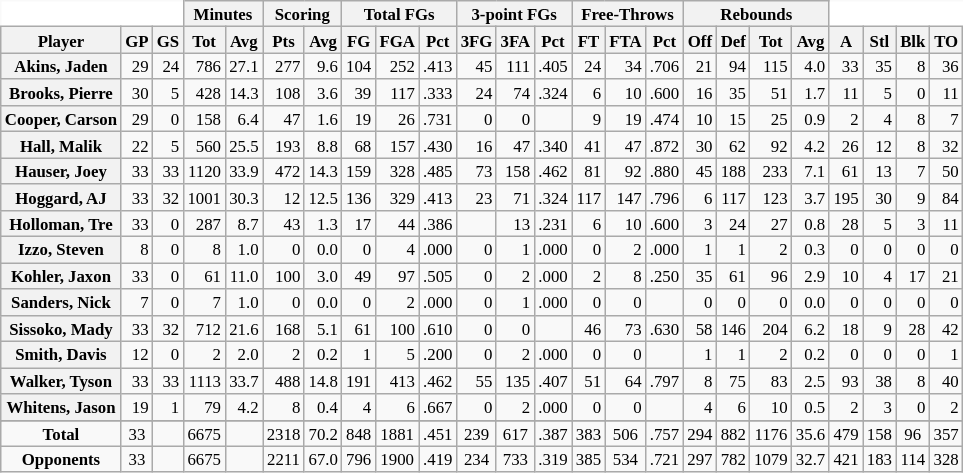<table class="wikitable sortable" style="font-size:70%;">
<tr>
<th colspan="3" style="border-top-style:hidden; border-left-style:hidden; background: white;"></th>
<th colspan="2" style=>Minutes</th>
<th colspan="2" style=>Scoring</th>
<th colspan="3" style=>Total FGs</th>
<th colspan="3" style=>3-point FGs</th>
<th colspan="3" style=>Free-Throws</th>
<th colspan="4" style=>Rebounds</th>
<th colspan="4" style="border-top-style:hidden; border-right-style:hidden; background: white;"></th>
</tr>
<tr>
<th scope="col" style=>Player</th>
<th scope="col" style=>GP</th>
<th scope="col" style=>GS</th>
<th scope="col" style=>Tot</th>
<th scope="col" style=>Avg</th>
<th scope="col" style=>Pts</th>
<th scope="col" style=>Avg</th>
<th scope="col" style=>FG</th>
<th scope="col" style=>FGA</th>
<th scope="col" style=>Pct</th>
<th scope="col" style=>3FG</th>
<th scope="col" style=>3FA</th>
<th scope="col" style=>Pct</th>
<th scope="col" style=>FT</th>
<th scope="col" style=>FTA</th>
<th scope="col" style=>Pct</th>
<th scope="col" style=>Off</th>
<th scope="col" style=>Def</th>
<th scope="col" style=>Tot</th>
<th scope="col" style=>Avg</th>
<th scope="col" style=>A</th>
<th scope="col" style=>Stl</th>
<th scope="col" style=>Blk</th>
<th scope="col" style=>TO</th>
</tr>
<tr>
<th style=white-space:nowrap>Akins, Jaden</th>
<td style="text-align:right;">29</td>
<td style="text-align:right;">24</td>
<td style="text-align:right;">786</td>
<td style="text-align:right;">27.1</td>
<td style="text-align:right;">277</td>
<td style="text-align:right;">9.6</td>
<td style="text-align:right;">104</td>
<td style="text-align:right;">252</td>
<td style="text-align:right;">.413</td>
<td style="text-align:right;">45</td>
<td style="text-align:right;">111</td>
<td style="text-align:right;">.405</td>
<td style="text-align:right;">24</td>
<td style="text-align:right;">34</td>
<td style="text-align:right;">.706</td>
<td style="text-align:right;">21</td>
<td style="text-align:right;">94</td>
<td style="text-align:right;">115</td>
<td style="text-align:right;">4.0</td>
<td style="text-align:right;">33</td>
<td style="text-align:right;">35</td>
<td style="text-align:right;">8</td>
<td style="text-align:right;">36</td>
</tr>
<tr>
<th style=white-space:nowrap>Brooks, Pierre</th>
<td style="text-align:right;">30</td>
<td style="text-align:right;">5</td>
<td style="text-align:right;">428</td>
<td style="text-align:right;">14.3</td>
<td style="text-align:right;">108</td>
<td style="text-align:right;">3.6</td>
<td style="text-align:right;">39</td>
<td style="text-align:right;">117</td>
<td style="text-align:right;">.333</td>
<td style="text-align:right;">24</td>
<td style="text-align:right;">74</td>
<td style="text-align:right;">.324</td>
<td style="text-align:right;">6</td>
<td style="text-align:right;">10</td>
<td style="text-align:right;">.600</td>
<td style="text-align:right;">16</td>
<td style="text-align:right;">35</td>
<td style="text-align:right;">51</td>
<td style="text-align:right;">1.7</td>
<td style="text-align:right;">11</td>
<td style="text-align:right;">5</td>
<td style="text-align:right;">0</td>
<td style="text-align:right;">11</td>
</tr>
<tr>
<th style=white-space:nowrap>Cooper, Carson</th>
<td style="text-align:right;">29</td>
<td style="text-align:right;">0</td>
<td style="text-align:right;">158</td>
<td style="text-align:right;">6.4</td>
<td style="text-align:right;">47</td>
<td style="text-align:right;">1.6</td>
<td style="text-align:right;">19</td>
<td style="text-align:right;">26</td>
<td style="text-align:right;">.731</td>
<td style="text-align:right;">0</td>
<td style="text-align:right;">0</td>
<td style="text-align:right;"></td>
<td style="text-align:right;">9</td>
<td style="text-align:right;">19</td>
<td style="text-align:right;">.474</td>
<td style="text-align:right;">10</td>
<td style="text-align:right;">15</td>
<td style="text-align:right;">25</td>
<td style="text-align:right;">0.9</td>
<td style="text-align:right;">2</td>
<td style="text-align:right;">4</td>
<td style="text-align:right;">8</td>
<td style="text-align:right;">7</td>
</tr>
<tr>
<th style=white-space:nowrap>Hall, Malik</th>
<td style="text-align:right;">22</td>
<td style="text-align:right;">5</td>
<td style="text-align:right;">560</td>
<td style="text-align:right;">25.5</td>
<td style="text-align:right;">193</td>
<td style="text-align:right;">8.8</td>
<td style="text-align:right;">68</td>
<td style="text-align:right;">157</td>
<td style="text-align:right;">.430</td>
<td style="text-align:right;">16</td>
<td style="text-align:right;">47</td>
<td style="text-align:right;">.340</td>
<td style="text-align:right;">41</td>
<td style="text-align:right;">47</td>
<td style="text-align:right;">.872</td>
<td style="text-align:right;">30</td>
<td style="text-align:right;">62</td>
<td style="text-align:right;">92</td>
<td style="text-align:right;">4.2</td>
<td style="text-align:right;">26</td>
<td style="text-align:right;">12</td>
<td style="text-align:right;">8</td>
<td style="text-align:right;">32</td>
</tr>
<tr>
<th style=white-space:nowrap>Hauser, Joey</th>
<td style="text-align:right;">33</td>
<td style="text-align:right;">33</td>
<td style="text-align:right;">1120</td>
<td style="text-align:right;">33.9</td>
<td style="text-align:right;">472</td>
<td style="text-align:right;">14.3</td>
<td style="text-align:right;">159</td>
<td style="text-align:right;">328</td>
<td style="text-align:right;">.485</td>
<td style="text-align:right;">73</td>
<td style="text-align:right;">158</td>
<td style="text-align:right;">.462</td>
<td style="text-align:right;">81</td>
<td style="text-align:right;">92</td>
<td style="text-align:right;">.880</td>
<td style="text-align:right;">45</td>
<td style="text-align:right;">188</td>
<td style="text-align:right;">233</td>
<td style="text-align:right;">7.1</td>
<td style="text-align:right;">61</td>
<td style="text-align:right;">13</td>
<td style="text-align:right;">7</td>
<td style="text-align:right;">50</td>
</tr>
<tr>
<th style=white-space:nowrap>Hoggard, AJ</th>
<td style="text-align:right;">33</td>
<td style="text-align:right;">32</td>
<td style="text-align:right;">1001</td>
<td style="text-align:right;">30.3</td>
<td style="text-align:right;">12</td>
<td style="text-align:right;">12.5</td>
<td style="text-align:right;">136</td>
<td style="text-align:right;">329</td>
<td style="text-align:right;">.413</td>
<td style="text-align:right;">23</td>
<td style="text-align:right;">71</td>
<td style="text-align:right;">.324</td>
<td style="text-align:right;">117</td>
<td style="text-align:right;">147</td>
<td style="text-align:right;">.796</td>
<td style="text-align:right;">6</td>
<td style="text-align:right;">117</td>
<td style="text-align:right;">123</td>
<td style="text-align:right;">3.7</td>
<td style="text-align:right;">195</td>
<td style="text-align:right;">30</td>
<td style="text-align:right;">9</td>
<td style="text-align:right;">84</td>
</tr>
<tr>
<th style=white-space:nowrap>Holloman, Tre</th>
<td style="text-align:right;">33</td>
<td style="text-align:right;">0</td>
<td style="text-align:right;">287</td>
<td style="text-align:right;">8.7</td>
<td style="text-align:right;">43</td>
<td style="text-align:right;">1.3</td>
<td style="text-align:right;">17</td>
<td style="text-align:right;">44</td>
<td style="text-align:right;">.386</td>
<td style="text-align:right;"></td>
<td style="text-align:right;">13</td>
<td style="text-align:right;">.231</td>
<td style="text-align:right;">6</td>
<td style="text-align:right;">10</td>
<td style="text-align:right;">.600</td>
<td style="text-align:right;">3</td>
<td style="text-align:right;">24</td>
<td style="text-align:right;">27</td>
<td style="text-align:right;">0.8</td>
<td style="text-align:right;">28</td>
<td style="text-align:right;">5</td>
<td style="text-align:right;">3</td>
<td style="text-align:right;">11</td>
</tr>
<tr>
<th style=white-space:nowrap>Izzo, Steven</th>
<td style="text-align:right;">8</td>
<td style="text-align:right;">0</td>
<td style="text-align:right;">8</td>
<td style="text-align:right;">1.0</td>
<td style="text-align:right;">0</td>
<td style="text-align:right;">0.0</td>
<td style="text-align:right;">0</td>
<td style="text-align:right;">4</td>
<td style="text-align:right;">.000</td>
<td style="text-align:right;">0</td>
<td style="text-align:right;">1</td>
<td style="text-align:right;">.000</td>
<td style="text-align:right;">0</td>
<td style="text-align:right;">2</td>
<td style="text-align:right;">.000</td>
<td style="text-align:right;">1</td>
<td style="text-align:right;">1</td>
<td style="text-align:right;">2</td>
<td style="text-align:right;">0.3</td>
<td style="text-align:right;">0</td>
<td style="text-align:right;">0</td>
<td style="text-align:right;">0</td>
<td style="text-align:right;">0</td>
</tr>
<tr>
<th style=white-space:nowrap>Kohler, Jaxon</th>
<td style="text-align:right;">33</td>
<td style="text-align:right;">0</td>
<td style="text-align:right;">61</td>
<td style="text-align:right;">11.0</td>
<td style="text-align:right;">100</td>
<td style="text-align:right;">3.0</td>
<td style="text-align:right;">49</td>
<td style="text-align:right;">97</td>
<td style="text-align:right;">.505</td>
<td style="text-align:right;">0</td>
<td style="text-align:right;">2</td>
<td style="text-align:right;">.000</td>
<td style="text-align:right;">2</td>
<td style="text-align:right;">8</td>
<td style="text-align:right;">.250</td>
<td style="text-align:right;">35</td>
<td style="text-align:right;">61</td>
<td style="text-align:right;">96</td>
<td style="text-align:right;">2.9</td>
<td style="text-align:right;">10</td>
<td style="text-align:right;">4</td>
<td style="text-align:right;">17</td>
<td style="text-align:right;">21</td>
</tr>
<tr>
<th style=white-space:nowrap>Sanders, Nick</th>
<td style="text-align:right;">7</td>
<td style="text-align:right;">0</td>
<td style="text-align:right;">7</td>
<td style="text-align:right;">1.0</td>
<td style="text-align:right;">0</td>
<td style="text-align:right;">0.0</td>
<td style="text-align:right;">0</td>
<td style="text-align:right;">2</td>
<td style="text-align:right;">.000</td>
<td style="text-align:right;">0</td>
<td style="text-align:right;">1</td>
<td style="text-align:right;">.000</td>
<td style="text-align:right;">0</td>
<td style="text-align:right;">0</td>
<td style="text-align:right;"></td>
<td style="text-align:right;">0</td>
<td style="text-align:right;">0</td>
<td style="text-align:right;">0</td>
<td style="text-align:right;">0.0</td>
<td style="text-align:right;">0</td>
<td style="text-align:right;">0</td>
<td style="text-align:right;">0</td>
<td style="text-align:right;">0</td>
</tr>
<tr>
<th style=white-space:nowrap>Sissoko, Mady</th>
<td style="text-align:right;">33</td>
<td style="text-align:right;">32</td>
<td style="text-align:right;">712</td>
<td style="text-align:right;">21.6</td>
<td style="text-align:right;">168</td>
<td style="text-align:right;">5.1</td>
<td style="text-align:right;">61</td>
<td style="text-align:right;">100</td>
<td style="text-align:right;">.610</td>
<td style="text-align:right;">0</td>
<td style="text-align:right;">0</td>
<td style="text-align:right;"></td>
<td style="text-align:right;">46</td>
<td style="text-align:right;">73</td>
<td style="text-align:right;">.630</td>
<td style="text-align:right;">58</td>
<td style="text-align:right;">146</td>
<td style="text-align:right;">204</td>
<td style="text-align:right;">6.2</td>
<td style="text-align:right;">18</td>
<td style="text-align:right;">9</td>
<td style="text-align:right;">28</td>
<td style="text-align:right;">42</td>
</tr>
<tr>
<th style=white-space:nowrap>Smith, Davis</th>
<td style="text-align:right;">12</td>
<td style="text-align:right;">0</td>
<td style="text-align:right;">2</td>
<td style="text-align:right;">2.0</td>
<td style="text-align:right;">2</td>
<td style="text-align:right;">0.2</td>
<td style="text-align:right;">1</td>
<td style="text-align:right;">5</td>
<td style="text-align:right;">.200</td>
<td style="text-align:right;">0</td>
<td style="text-align:right;">2</td>
<td style="text-align:right;">.000</td>
<td style="text-align:right;">0</td>
<td style="text-align:right;">0</td>
<td style="text-align:right;"></td>
<td style="text-align:right;">1</td>
<td style="text-align:right;">1</td>
<td style="text-align:right;">2</td>
<td style="text-align:right;">0.2</td>
<td style="text-align:right;">0</td>
<td style="text-align:right;">0</td>
<td style="text-align:right;">0</td>
<td style="text-align:right;">1</td>
</tr>
<tr>
<th style=white-space:nowrap>Walker, Tyson</th>
<td style="text-align:right;">33</td>
<td style="text-align:right;">33</td>
<td style="text-align:right;">1113</td>
<td style="text-align:right;">33.7</td>
<td style="text-align:right;">488</td>
<td style="text-align:right;">14.8</td>
<td style="text-align:right;">191</td>
<td style="text-align:right;">413</td>
<td style="text-align:right;">.462</td>
<td style="text-align:right;">55</td>
<td style="text-align:right;">135</td>
<td style="text-align:right;">.407</td>
<td style="text-align:right;">51</td>
<td style="text-align:right;">64</td>
<td style="text-align:right;">.797</td>
<td style="text-align:right;">8</td>
<td style="text-align:right;">75</td>
<td style="text-align:right;">83</td>
<td style="text-align:right;">2.5</td>
<td style="text-align:right;">93</td>
<td style="text-align:right;">38</td>
<td style="text-align:right;">8</td>
<td style="text-align:right;">40</td>
</tr>
<tr>
<th style=white-space:nowrap>Whitens, Jason</th>
<td style="text-align:right;">19</td>
<td style="text-align:right;">1</td>
<td style="text-align:right;">79</td>
<td style="text-align:right;">4.2</td>
<td style="text-align:right;">8</td>
<td style="text-align:right;">0.4</td>
<td style="text-align:right;">4</td>
<td style="text-align:right;">6</td>
<td style="text-align:right;">.667</td>
<td style="text-align:right;">0</td>
<td style="text-align:right;">2</td>
<td style="text-align:right;">.000</td>
<td style="text-align:right;">0</td>
<td style="text-align:right;">0</td>
<td style="text-align:right;"></td>
<td style="text-align:right;">4</td>
<td style="text-align:right;">6</td>
<td style="text-align:right;">10</td>
<td style="text-align:right;">0.5</td>
<td style="text-align:right;">2</td>
<td style="text-align:right;">3</td>
<td style="text-align:right;">0</td>
<td style="text-align:right;">2</td>
</tr>
<tr>
</tr>
<tr class="sortbottom" style=>
<td align="center" style=><strong>Total</strong></td>
<td align="center" style=>33</td>
<td align="center" style=></td>
<td align="center" style=>6675</td>
<td align="center" style=></td>
<td align="center" style=>2318</td>
<td align="center" style=>70.2</td>
<td align="center" style=>848</td>
<td align="center" style=>1881</td>
<td align="center" style=>.451</td>
<td align="center" style=>239</td>
<td align="center" style=>617</td>
<td align="center" style=>.387</td>
<td align="center" style=>383</td>
<td align="center" style=>506</td>
<td align="center" style=>.757</td>
<td align="center" style=>294</td>
<td align="center" style=>882</td>
<td align="center" style=>1176</td>
<td align="center" style=>35.6</td>
<td align="center" style=>479</td>
<td align="center" style=>158</td>
<td align="center" style=>96</td>
<td align="center" style=>357</td>
</tr>
<tr class="sortbottom" style="text-align:center;">
<td><strong>Opponents</strong></td>
<td>33</td>
<td style="text-align:center;"></td>
<td>6675</td>
<td style="text-align:center;"></td>
<td>2211</td>
<td>67.0</td>
<td>796</td>
<td>1900</td>
<td>.419</td>
<td>234</td>
<td>733</td>
<td>.319</td>
<td>385</td>
<td>534</td>
<td>.721</td>
<td>297</td>
<td>782</td>
<td>1079</td>
<td>32.7</td>
<td>421</td>
<td>183</td>
<td>114</td>
<td>328</td>
</tr>
</table>
